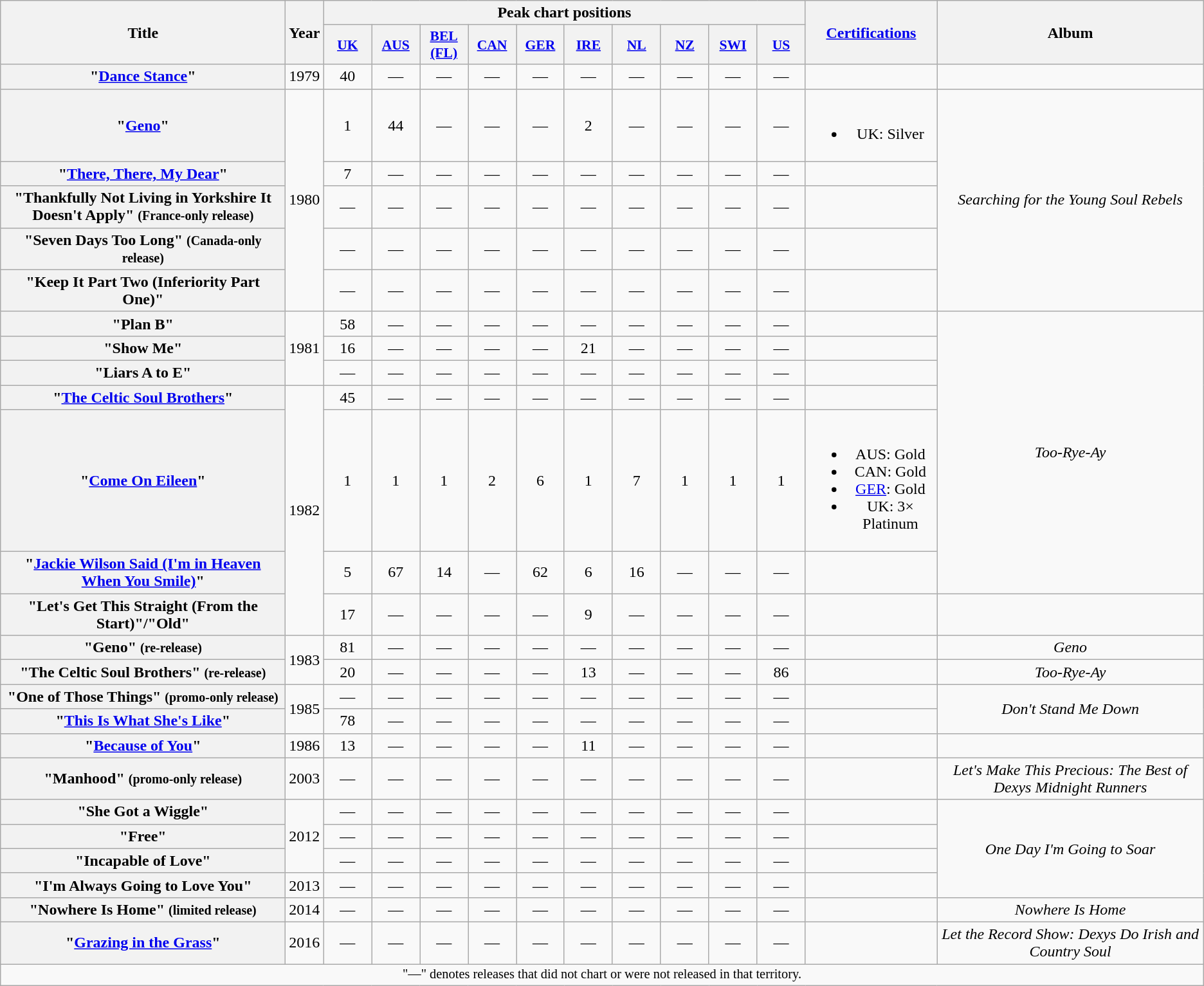<table class="wikitable plainrowheaders" style="text-align:center;">
<tr>
<th scope="col" rowspan="2" style="width:18em;">Title</th>
<th scope="col" rowspan="2" style="width:2em;">Year</th>
<th colspan="10">Peak chart positions</th>
<th rowspan="2"><a href='#'>Certifications</a></th>
<th rowspan="2">Album</th>
</tr>
<tr>
<th scope="col" style="width:3em;font-size:90%;"><a href='#'>UK</a><br></th>
<th scope="col" style="width:3em;font-size:90%;"><a href='#'>AUS</a><br></th>
<th scope="col" style="width:3em;font-size:90%;"><a href='#'>BEL (FL)</a><br></th>
<th scope="col" style="width:3em;font-size:90%;"><a href='#'>CAN</a><br></th>
<th scope="col" style="width:3em;font-size:90%;"><a href='#'>GER</a><br></th>
<th scope="col" style="width:3em;font-size:90%;"><a href='#'>IRE</a><br></th>
<th scope="col" style="width:3em;font-size:90%;"><a href='#'>NL</a><br></th>
<th scope="col" style="width:3em;font-size:90%;"><a href='#'>NZ</a><br></th>
<th scope="col" style="width:3em;font-size:90%;"><a href='#'>SWI</a><br></th>
<th scope="col" style="width:3em;font-size:90%;"><a href='#'>US</a><br></th>
</tr>
<tr>
<th scope="row">"<a href='#'>Dance Stance</a>"</th>
<td>1979</td>
<td>40</td>
<td>—</td>
<td>—</td>
<td>—</td>
<td>—</td>
<td>—</td>
<td>—</td>
<td>—</td>
<td>—</td>
<td>—</td>
<td></td>
<td></td>
</tr>
<tr>
<th scope="row">"<a href='#'>Geno</a>"</th>
<td rowspan="5">1980</td>
<td>1</td>
<td>44</td>
<td>—</td>
<td>—</td>
<td>—</td>
<td>2</td>
<td>—</td>
<td>—</td>
<td>—</td>
<td>—</td>
<td><br><ul><li>UK: Silver</li></ul></td>
<td rowspan="5"><em>Searching for the Young Soul Rebels</em></td>
</tr>
<tr>
<th scope="row">"<a href='#'>There, There, My Dear</a>"</th>
<td>7</td>
<td>—</td>
<td>—</td>
<td>—</td>
<td>—</td>
<td>—</td>
<td>—</td>
<td>—</td>
<td>—</td>
<td>—</td>
<td></td>
</tr>
<tr>
<th scope="row">"Thankfully Not Living in Yorkshire It Doesn't Apply" <small>(France-only release)</small></th>
<td>—</td>
<td>—</td>
<td>—</td>
<td>—</td>
<td>—</td>
<td>—</td>
<td>—</td>
<td>—</td>
<td>—</td>
<td>—</td>
<td></td>
</tr>
<tr>
<th scope="row">"Seven Days Too Long" <small>(Canada-only release)</small></th>
<td>—</td>
<td>—</td>
<td>—</td>
<td>—</td>
<td>—</td>
<td>—</td>
<td>—</td>
<td>—</td>
<td>—</td>
<td>—</td>
<td></td>
</tr>
<tr>
<th scope="row">"Keep It Part Two (Inferiority Part One)"</th>
<td>—</td>
<td>—</td>
<td>—</td>
<td>—</td>
<td>—</td>
<td>—</td>
<td>—</td>
<td>—</td>
<td>—</td>
<td>—</td>
<td></td>
</tr>
<tr>
<th scope="row">"Plan B"</th>
<td rowspan="3">1981</td>
<td>58</td>
<td>—</td>
<td>—</td>
<td>—</td>
<td>—</td>
<td>—</td>
<td>—</td>
<td>—</td>
<td>—</td>
<td>—</td>
<td></td>
<td rowspan="6"><em>Too-Rye-Ay</em></td>
</tr>
<tr>
<th scope="row">"Show Me"</th>
<td>16</td>
<td>—</td>
<td>—</td>
<td>—</td>
<td>—</td>
<td>21</td>
<td>—</td>
<td>—</td>
<td>—</td>
<td>—</td>
<td></td>
</tr>
<tr>
<th scope="row">"Liars A to E"</th>
<td>—</td>
<td>—</td>
<td>—</td>
<td>—</td>
<td>—</td>
<td>—</td>
<td>—</td>
<td>—</td>
<td>—</td>
<td>—</td>
<td></td>
</tr>
<tr>
<th scope="row">"<a href='#'>The Celtic Soul Brothers</a>"</th>
<td rowspan="4">1982</td>
<td>45</td>
<td>—</td>
<td>—</td>
<td>—</td>
<td>—</td>
<td>—</td>
<td>—</td>
<td>—</td>
<td>—</td>
<td>—</td>
<td></td>
</tr>
<tr>
<th scope="row">"<a href='#'>Come On Eileen</a>"</th>
<td>1</td>
<td>1</td>
<td>1</td>
<td>2</td>
<td>6</td>
<td>1</td>
<td>7</td>
<td>1</td>
<td>1</td>
<td>1</td>
<td><br><ul><li>AUS: Gold</li><li>CAN: Gold</li><li><a href='#'>GER</a>: Gold</li><li>UK: 3× Platinum</li></ul></td>
</tr>
<tr>
<th scope="row">"<a href='#'>Jackie Wilson Said (I'm in Heaven When You Smile)</a>"</th>
<td>5</td>
<td>67</td>
<td>14</td>
<td>—</td>
<td>62</td>
<td>6</td>
<td>16</td>
<td>—</td>
<td>—</td>
<td>—</td>
<td></td>
</tr>
<tr>
<th scope="row">"Let's Get This Straight (From the Start)"/"Old"</th>
<td>17</td>
<td>—</td>
<td>—</td>
<td>—</td>
<td>—</td>
<td>9</td>
<td>—</td>
<td>—</td>
<td>—</td>
<td>—</td>
<td></td>
<td></td>
</tr>
<tr>
<th scope="row">"Geno" <small>(re-release)</small></th>
<td rowspan="2">1983</td>
<td>81</td>
<td>—</td>
<td>—</td>
<td>—</td>
<td>—</td>
<td>—</td>
<td>—</td>
<td>—</td>
<td>—</td>
<td>—</td>
<td></td>
<td><em>Geno</em></td>
</tr>
<tr>
<th scope="row">"The Celtic Soul Brothers" <small>(re-release)</small></th>
<td>20</td>
<td>—</td>
<td>—</td>
<td>—</td>
<td>—</td>
<td>13</td>
<td>—</td>
<td>—</td>
<td>—</td>
<td>86</td>
<td></td>
<td><em>Too-Rye-Ay</em></td>
</tr>
<tr>
<th scope="row">"One of Those Things" <small>(promo-only release)</small></th>
<td rowspan="2">1985</td>
<td>—</td>
<td>—</td>
<td>—</td>
<td>—</td>
<td>—</td>
<td>—</td>
<td>—</td>
<td>—</td>
<td>—</td>
<td>—</td>
<td></td>
<td rowspan="2"><em>Don't Stand Me Down</em></td>
</tr>
<tr>
<th scope="row">"<a href='#'>This Is What She's Like</a>"</th>
<td>78</td>
<td>—</td>
<td>—</td>
<td>—</td>
<td>—</td>
<td>—</td>
<td>—</td>
<td>—</td>
<td>—</td>
<td>—</td>
<td></td>
</tr>
<tr>
<th scope="row">"<a href='#'>Because of You</a>"</th>
<td>1986</td>
<td>13</td>
<td>—</td>
<td>—</td>
<td>—</td>
<td>—</td>
<td>11</td>
<td>—</td>
<td>—</td>
<td>—</td>
<td>—</td>
<td></td>
<td></td>
</tr>
<tr>
<th scope="row">"Manhood" <small>(promo-only release)</small></th>
<td>2003</td>
<td>—</td>
<td>—</td>
<td>—</td>
<td>—</td>
<td>—</td>
<td>—</td>
<td>—</td>
<td>—</td>
<td>—</td>
<td>—</td>
<td></td>
<td><em>Let's Make This Precious: The Best of Dexys Midnight Runners</em></td>
</tr>
<tr>
<th scope="row">"She Got a Wiggle"</th>
<td rowspan="3">2012</td>
<td>—</td>
<td>—</td>
<td>—</td>
<td>—</td>
<td>—</td>
<td>—</td>
<td>—</td>
<td>—</td>
<td>—</td>
<td>—</td>
<td></td>
<td rowspan="4"><em>One Day I'm Going to Soar</em></td>
</tr>
<tr>
<th scope="row">"Free"</th>
<td>—</td>
<td>—</td>
<td>—</td>
<td>—</td>
<td>—</td>
<td>—</td>
<td>—</td>
<td>—</td>
<td>—</td>
<td>—</td>
<td></td>
</tr>
<tr>
<th scope="row">"Incapable of Love"</th>
<td>—</td>
<td>—</td>
<td>—</td>
<td>—</td>
<td>—</td>
<td>—</td>
<td>—</td>
<td>—</td>
<td>—</td>
<td>—</td>
<td></td>
</tr>
<tr>
<th scope="row">"I'm Always Going to Love You"</th>
<td>2013</td>
<td>—</td>
<td>—</td>
<td>—</td>
<td>—</td>
<td>—</td>
<td>—</td>
<td>—</td>
<td>—</td>
<td>—</td>
<td>—</td>
<td></td>
</tr>
<tr>
<th scope="row">"Nowhere Is Home" <small>(limited release)</small></th>
<td>2014</td>
<td>—</td>
<td>—</td>
<td>—</td>
<td>—</td>
<td>—</td>
<td>—</td>
<td>—</td>
<td>—</td>
<td>—</td>
<td>—</td>
<td></td>
<td><em>Nowhere Is Home</em></td>
</tr>
<tr>
<th scope="row">"<a href='#'>Grazing in the Grass</a>"</th>
<td>2016</td>
<td>—</td>
<td>—</td>
<td>—</td>
<td>—</td>
<td>—</td>
<td>—</td>
<td>—</td>
<td>—</td>
<td>—</td>
<td>—</td>
<td></td>
<td><em>Let the Record Show: Dexys Do Irish and Country Soul</em></td>
</tr>
<tr>
<td colspan="15" style="font-size:85%">"—" denotes releases that did not chart or were not released in that territory.</td>
</tr>
</table>
